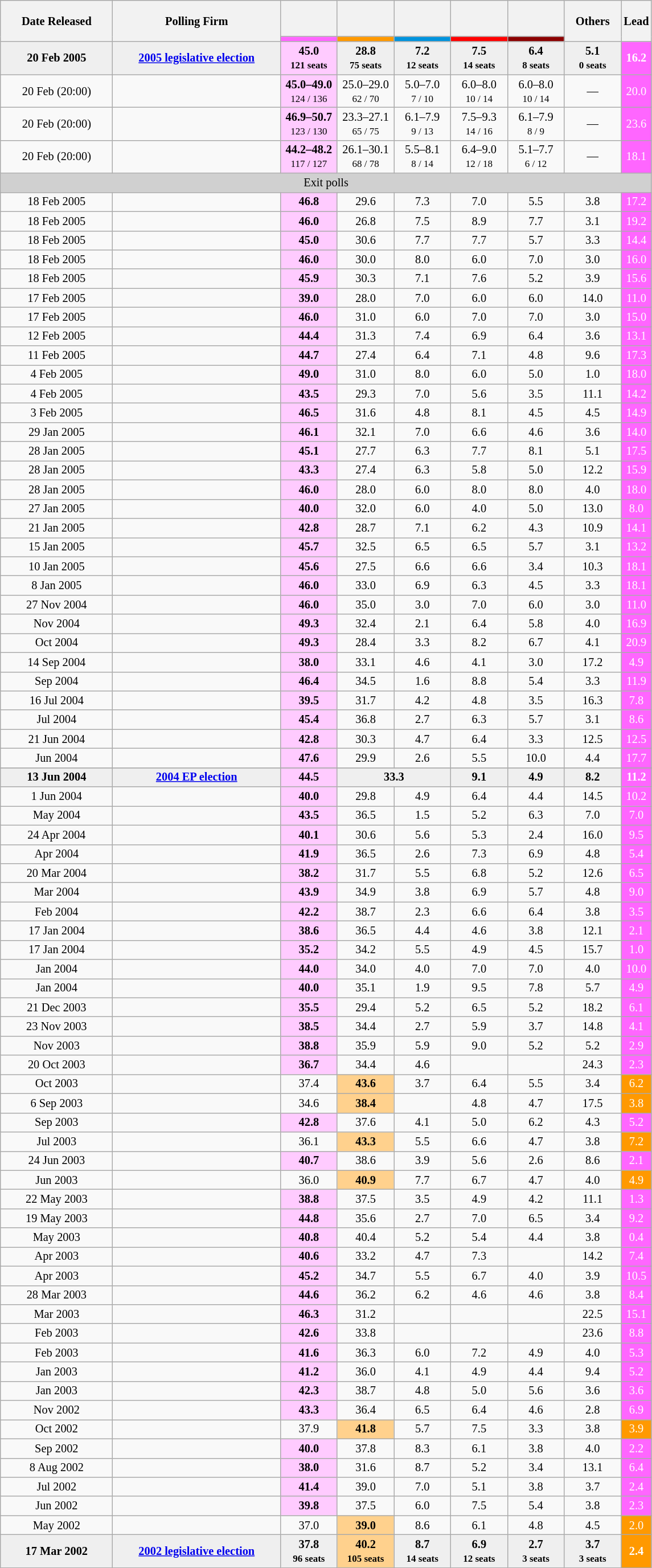<table class="wikitable" style="text-align:center; font-size:85%; line-height:16px;">
<tr style="height:42px;">
<th style="width:125px;" rowspan="2">Date Released</th>
<th style="width:190px;" rowspan="2">Polling Firm</th>
<th></th>
<th></th>
<th></th>
<th></th>
<th></th>
<th style="width:60px;" rowspan="2">Others</th>
<th style="width:25px;" rowspan="2">Lead</th>
</tr>
<tr>
<th style="color:inherit;background:#FF66FF; width:60px;"></th>
<th style="color:inherit;background:#FF9900; width:60px;"></th>
<th style="color:inherit;background:#0093DD; width:60px;"></th>
<th style="color:inherit;background:red; width:60px;"></th>
<th style="color:inherit;background:darkRed; width:60px;"></th>
</tr>
<tr style="background:#EFEFEF; font-weight:bold;">
<td>20 Feb 2005</td>
<td><a href='#'>2005 legislative election</a></td>
<td style="background:#FFCBFF">45.0<br><small>121 seats</small></td>
<td>28.8<br><small>75 seats</small></td>
<td>7.2<br><small>12 seats</small></td>
<td>7.5<br><small>14 seats</small></td>
<td>6.4<br><small>8 seats</small></td>
<td>5.1<br><small>0 seats</small></td>
<td style="background:#FF66FF; color:white">16.2</td>
</tr>
<tr>
<td>20 Feb <span>(20:00)</span></td>
<td></td>
<td style="background:#FFCBFF"><strong>45.0–49.0</strong><br><small>124 / 136</small></td>
<td>25.0–29.0<br><small>62 / 70</small></td>
<td>5.0–7.0<br><small>7 / 10</small></td>
<td>6.0–8.0<br><small>10 / 14</small></td>
<td>6.0–8.0<br><small>10 / 14</small></td>
<td>—</td>
<td style="background:#FF66FF; color:white">20.0</td>
</tr>
<tr>
<td>20 Feb <span>(20:00)</span></td>
<td></td>
<td style="background:#FFCBFF"><strong>46.9–50.7</strong><br><small>123 / 130</small></td>
<td>23.3–27.1<br><small>65 / 75</small></td>
<td>6.1–7.9<br><small>9 / 13</small></td>
<td>7.5–9.3<br><small>14 / 16</small></td>
<td>6.1–7.9<br><small>8 / 9</small></td>
<td>—</td>
<td style="background:#FF66FF; color:white">23.6</td>
</tr>
<tr>
<td>20 Feb <span>(20:00)</span></td>
<td></td>
<td style="background:#FFCBFF"><strong>44.2–48.2</strong><br><small>117 / 127</small></td>
<td>26.1–30.1<br><small>68 / 78</small></td>
<td>5.5–8.1<br><small>8 / 14</small></td>
<td>6.4–9.0<br><small>12 / 18</small></td>
<td>5.1–7.7<br><small>6 / 12</small></td>
<td>—</td>
<td style="background:#FF66FF; color:white">18.1</td>
</tr>
<tr>
<td colspan="10" style="background:#D0D0D0; color:black">Exit polls</td>
</tr>
<tr>
<td>18 Feb 2005</td>
<td></td>
<td style="background:#FFCBFF"><strong>46.8</strong></td>
<td>29.6</td>
<td>7.3</td>
<td>7.0</td>
<td>5.5</td>
<td>3.8</td>
<td style="background:#FF66FF; color:white">17.2</td>
</tr>
<tr>
<td>18 Feb 2005</td>
<td></td>
<td style="background:#FFCBFF"><strong>46.0</strong></td>
<td>26.8</td>
<td>7.5</td>
<td>8.9</td>
<td>7.7</td>
<td>3.1</td>
<td style="background:#FF66FF; color:white">19.2</td>
</tr>
<tr>
<td>18 Feb 2005</td>
<td></td>
<td style="background:#FFCBFF"><strong>45.0</strong></td>
<td>30.6</td>
<td>7.7</td>
<td>7.7</td>
<td>5.7</td>
<td>3.3</td>
<td style="background:#FF66FF; color:white">14.4</td>
</tr>
<tr>
<td>18 Feb 2005</td>
<td></td>
<td style="background:#FFCBFF"><strong>46.0</strong></td>
<td>30.0</td>
<td>8.0</td>
<td>6.0</td>
<td>7.0</td>
<td>3.0</td>
<td style="background:#FF66FF; color:white">16.0</td>
</tr>
<tr>
<td>18 Feb 2005</td>
<td></td>
<td style="background:#FFCBFF"><strong>45.9</strong></td>
<td>30.3</td>
<td>7.1</td>
<td>7.6</td>
<td>5.2</td>
<td>3.9</td>
<td style="background:#FF66FF; color:white">15.6</td>
</tr>
<tr>
<td>17 Feb 2005</td>
<td></td>
<td style="background:#FFCBFF"><strong>39.0</strong></td>
<td>28.0</td>
<td>7.0</td>
<td>6.0</td>
<td>6.0</td>
<td>14.0</td>
<td style="background:#FF66FF; color:white">11.0</td>
</tr>
<tr>
<td>17 Feb 2005</td>
<td></td>
<td style="background:#FFCBFF"><strong>46.0</strong></td>
<td>31.0</td>
<td>6.0</td>
<td>7.0</td>
<td>7.0</td>
<td>3.0</td>
<td style="background:#FF66FF; color:white">15.0</td>
</tr>
<tr>
<td>12 Feb 2005</td>
<td></td>
<td style="background:#FFCBFF"><strong>44.4</strong></td>
<td>31.3</td>
<td>7.4</td>
<td>6.9</td>
<td>6.4</td>
<td>3.6</td>
<td style="background:#FF66FF; color:white">13.1</td>
</tr>
<tr>
<td>11 Feb 2005</td>
<td></td>
<td style="background:#FFCBFF"><strong>44.7</strong></td>
<td>27.4</td>
<td>6.4</td>
<td>7.1</td>
<td>4.8</td>
<td>9.6</td>
<td style="background:#FF66FF; color:white">17.3</td>
</tr>
<tr>
<td>4 Feb 2005</td>
<td></td>
<td style="background:#FFCBFF"><strong>49.0</strong></td>
<td>31.0</td>
<td>8.0</td>
<td>6.0</td>
<td>5.0</td>
<td>1.0</td>
<td style="background:#FF66FF; color:white">18.0</td>
</tr>
<tr>
<td>4 Feb 2005</td>
<td></td>
<td style="background:#FFCBFF"><strong>43.5</strong></td>
<td>29.3</td>
<td>7.0</td>
<td>5.6</td>
<td>3.5</td>
<td>11.1</td>
<td style="background:#FF66FF; color:white">14.2</td>
</tr>
<tr>
<td>3 Feb 2005</td>
<td></td>
<td style="background:#FFCBFF"><strong>46.5</strong></td>
<td>31.6</td>
<td>4.8</td>
<td>8.1</td>
<td>4.5</td>
<td>4.5</td>
<td style="background:#FF66FF; color:white">14.9</td>
</tr>
<tr>
<td>29 Jan 2005</td>
<td></td>
<td style="background:#FFCBFF"><strong>46.1</strong></td>
<td>32.1</td>
<td>7.0</td>
<td>6.6</td>
<td>4.6</td>
<td>3.6</td>
<td style="background:#FF66FF; color:white">14.0</td>
</tr>
<tr>
<td>28 Jan 2005</td>
<td></td>
<td style="background:#FFCBFF"><strong>45.1</strong></td>
<td>27.7</td>
<td>6.3</td>
<td>7.7</td>
<td>8.1</td>
<td>5.1</td>
<td style="background:#FF66FF; color:white">17.5</td>
</tr>
<tr>
<td>28 Jan 2005</td>
<td></td>
<td style="background:#FFCBFF"><strong>43.3</strong></td>
<td>27.4</td>
<td>6.3</td>
<td>5.8</td>
<td>5.0</td>
<td>12.2</td>
<td style="background:#FF66FF; color:white">15.9</td>
</tr>
<tr>
<td>28 Jan 2005</td>
<td></td>
<td style="background:#FFCBFF"><strong>46.0</strong></td>
<td>28.0</td>
<td>6.0</td>
<td>8.0</td>
<td>8.0</td>
<td>4.0</td>
<td style="background:#FF66FF; color:white">18.0</td>
</tr>
<tr>
<td>27 Jan 2005</td>
<td></td>
<td style="background:#FFCBFF"><strong>40.0</strong></td>
<td>32.0</td>
<td>6.0</td>
<td>4.0</td>
<td>5.0</td>
<td>13.0</td>
<td style="background:#FF66FF; color:white">8.0</td>
</tr>
<tr>
<td>21 Jan 2005</td>
<td></td>
<td style="background:#FFCBFF"><strong>42.8</strong></td>
<td>28.7</td>
<td>7.1</td>
<td>6.2</td>
<td>4.3</td>
<td>10.9</td>
<td style="background:#FF66FF; color:white">14.1</td>
</tr>
<tr>
<td>15 Jan 2005</td>
<td></td>
<td style="background:#FFCBFF"><strong>45.7</strong></td>
<td>32.5</td>
<td>6.5</td>
<td>6.5</td>
<td>5.7</td>
<td>3.1</td>
<td style="background:#FF66FF; color:white">13.2</td>
</tr>
<tr>
<td>10 Jan 2005</td>
<td></td>
<td style="background:#FFCBFF"><strong>45.6</strong></td>
<td>27.5</td>
<td>6.6</td>
<td>6.6</td>
<td>3.4</td>
<td>10.3</td>
<td style="background:#FF66FF; color:white">18.1</td>
</tr>
<tr>
<td>8 Jan 2005</td>
<td></td>
<td style="background:#FFCBFF"><strong>46.0</strong></td>
<td>33.0</td>
<td>6.9</td>
<td>6.3</td>
<td>4.5</td>
<td>3.3</td>
<td style="background:#FF66FF; color:white">18.1</td>
</tr>
<tr>
<td>27 Nov 2004</td>
<td></td>
<td style="background:#FFCBFF"><strong>46.0</strong></td>
<td>35.0</td>
<td>3.0</td>
<td>7.0</td>
<td>6.0</td>
<td>3.0</td>
<td style="background:#FF66FF; color:white">11.0</td>
</tr>
<tr>
<td>Nov 2004</td>
<td></td>
<td style="background:#FFCBFF"><strong>49.3</strong></td>
<td>32.4</td>
<td>2.1</td>
<td>6.4</td>
<td>5.8</td>
<td>4.0</td>
<td style="background:#FF66FF; color:white">16.9</td>
</tr>
<tr>
<td>Oct 2004</td>
<td></td>
<td style="background:#FFCBFF"><strong>49.3</strong></td>
<td>28.4</td>
<td>3.3</td>
<td>8.2</td>
<td>6.7</td>
<td>4.1</td>
<td style="background:#FF66FF; color:white">20.9</td>
</tr>
<tr>
<td>14 Sep 2004</td>
<td></td>
<td style="background:#FFCBFF"><strong>38.0</strong></td>
<td>33.1</td>
<td>4.6</td>
<td>4.1</td>
<td>3.0</td>
<td>17.2</td>
<td style="background:#FF66FF; color:white">4.9</td>
</tr>
<tr>
<td>Sep 2004</td>
<td></td>
<td style="background:#FFCBFF"><strong>46.4</strong></td>
<td>34.5</td>
<td>1.6</td>
<td>8.8</td>
<td>5.4</td>
<td>3.3</td>
<td style="background:#FF66FF; color:white">11.9</td>
</tr>
<tr>
<td>16 Jul 2004</td>
<td></td>
<td style="background:#FFCBFF"><strong>39.5</strong></td>
<td>31.7</td>
<td>4.2</td>
<td>4.8</td>
<td>3.5</td>
<td>16.3</td>
<td style="background:#FF66FF; color:white">7.8</td>
</tr>
<tr>
<td>Jul 2004</td>
<td></td>
<td style="background:#FFCBFF"><strong>45.4</strong></td>
<td>36.8</td>
<td>2.7</td>
<td>6.3</td>
<td>5.7</td>
<td>3.1</td>
<td style="background:#FF66FF; color:white">8.6</td>
</tr>
<tr>
<td>21 Jun 2004</td>
<td></td>
<td style="background:#FFCBFF"><strong>42.8</strong></td>
<td>30.3</td>
<td>4.7</td>
<td>6.4</td>
<td>3.3</td>
<td>12.5</td>
<td style="background:#FF66FF; color:white">12.5</td>
</tr>
<tr>
<td>Jun 2004</td>
<td></td>
<td style="background:#FFCBFF"><strong>47.6</strong></td>
<td>29.9</td>
<td>2.6</td>
<td>5.5</td>
<td>10.0</td>
<td>4.4</td>
<td style="background:#FF66FF; color:white">17.7</td>
</tr>
<tr>
</tr>
<tr style="background:#EFEFEF; font-weight:bold;">
<td>13 Jun 2004</td>
<td><a href='#'>2004 EP election</a></td>
<td style="background:#FFCBFF">44.5</td>
<td colspan="2">33.3</td>
<td>9.1</td>
<td>4.9</td>
<td>8.2</td>
<td style="background:#FF66FF; color:white;">11.2</td>
</tr>
<tr>
<td>1 Jun 2004</td>
<td></td>
<td style="background:#FFCBFF"><strong>40.0</strong></td>
<td>29.8</td>
<td>4.9</td>
<td>6.4</td>
<td>4.4</td>
<td>14.5</td>
<td style="background:#FF66FF; color:white">10.2</td>
</tr>
<tr>
<td>May 2004</td>
<td></td>
<td style="background:#FFCBFF"><strong>43.5</strong></td>
<td>36.5</td>
<td>1.5</td>
<td>5.2</td>
<td>6.3</td>
<td>7.0</td>
<td style="background:#FF66FF; color:white">7.0</td>
</tr>
<tr>
<td>24 Apr 2004</td>
<td></td>
<td style="background:#FFCBFF"><strong>40.1</strong></td>
<td>30.6</td>
<td>5.6</td>
<td>5.3</td>
<td>2.4</td>
<td>16.0</td>
<td style="background:#FF66FF; color:white">9.5</td>
</tr>
<tr>
<td>Apr 2004</td>
<td></td>
<td style="background:#FFCBFF"><strong>41.9</strong></td>
<td>36.5</td>
<td>2.6</td>
<td>7.3</td>
<td>6.9</td>
<td>4.8</td>
<td style="background:#FF66FF; color:white">5.4</td>
</tr>
<tr>
<td>20 Mar 2004</td>
<td></td>
<td style="background:#FFCBFF"><strong>38.2</strong></td>
<td>31.7</td>
<td>5.5</td>
<td>6.8</td>
<td>5.2</td>
<td>12.6</td>
<td style="background:#FF66FF; color:white">6.5</td>
</tr>
<tr>
<td>Mar 2004</td>
<td></td>
<td style="background:#FFCBFF"><strong>43.9</strong></td>
<td>34.9</td>
<td>3.8</td>
<td>6.9</td>
<td>5.7</td>
<td>4.8</td>
<td style="background:#FF66FF; color:white">9.0</td>
</tr>
<tr>
<td>Feb 2004</td>
<td></td>
<td style="background:#FFCBFF"><strong>42.2</strong></td>
<td>38.7</td>
<td>2.3</td>
<td>6.6</td>
<td>6.4</td>
<td>3.8</td>
<td style="background:#FF66FF; color:white">3.5</td>
</tr>
<tr>
<td>17 Jan 2004</td>
<td></td>
<td style="background:#FFCBFF"><strong>38.6</strong></td>
<td>36.5</td>
<td>4.4</td>
<td>4.6</td>
<td>3.8</td>
<td>12.1</td>
<td style="background:#FF66FF; color:white">2.1</td>
</tr>
<tr>
<td>17 Jan 2004</td>
<td></td>
<td style="background:#FFCBFF"><strong>35.2</strong></td>
<td>34.2</td>
<td>5.5</td>
<td>4.9</td>
<td>4.5</td>
<td>15.7</td>
<td style="background:#FF66FF; color:white">1.0</td>
</tr>
<tr>
<td>Jan 2004</td>
<td></td>
<td style="background:#FFCBFF"><strong>44.0</strong></td>
<td>34.0</td>
<td>4.0</td>
<td>7.0</td>
<td>7.0</td>
<td>4.0</td>
<td style="background:#FF66FF; color:white">10.0</td>
</tr>
<tr>
<td>Jan 2004</td>
<td></td>
<td style="background:#FFCBFF"><strong>40.0</strong></td>
<td>35.1</td>
<td>1.9</td>
<td>9.5</td>
<td>7.8</td>
<td>5.7</td>
<td style="background:#FF66FF; color:white">4.9</td>
</tr>
<tr>
<td>21 Dec 2003</td>
<td></td>
<td style="background:#FFCBFF"><strong>35.5</strong></td>
<td>29.4</td>
<td>5.2</td>
<td>6.5</td>
<td>5.2</td>
<td>18.2</td>
<td style="background:#FF66FF; color:white">6.1</td>
</tr>
<tr>
<td>23 Nov 2003</td>
<td></td>
<td style="background:#FFCBFF"><strong>38.5</strong></td>
<td>34.4</td>
<td>2.7</td>
<td>5.9</td>
<td>3.7</td>
<td>14.8</td>
<td style="background:#FF66FF; color:white">4.1</td>
</tr>
<tr>
<td>Nov 2003</td>
<td></td>
<td style="background:#FFCBFF"><strong>38.8</strong></td>
<td>35.9</td>
<td>5.9</td>
<td>9.0</td>
<td>5.2</td>
<td>5.2</td>
<td style="background:#FF66FF; color:white">2.9</td>
</tr>
<tr>
<td>20 Oct 2003</td>
<td></td>
<td style="background:#FFCBFF"><strong>36.7</strong></td>
<td>34.4</td>
<td>4.6</td>
<td></td>
<td></td>
<td>24.3</td>
<td style="background:#FF66FF; color:white">2.3</td>
</tr>
<tr>
<td>Oct 2003</td>
<td></td>
<td>37.4</td>
<td style="background:#FFD18D"><strong>43.6</strong></td>
<td>3.7</td>
<td>6.4</td>
<td>5.5</td>
<td>3.4</td>
<td style="background:#FF9900; color:white">6.2</td>
</tr>
<tr>
<td>6 Sep 2003</td>
<td></td>
<td>34.6</td>
<td style="background:#FFD18D"><strong>38.4</strong></td>
<td></td>
<td>4.8</td>
<td>4.7</td>
<td>17.5</td>
<td style="background:#FF9900; color:white">3.8</td>
</tr>
<tr>
<td>Sep 2003</td>
<td></td>
<td style="background:#FFCBFF"><strong>42.8</strong></td>
<td>37.6</td>
<td>4.1</td>
<td>5.0</td>
<td>6.2</td>
<td>4.3</td>
<td style="background:#FF66FF; color:white">5.2</td>
</tr>
<tr>
<td>Jul 2003</td>
<td></td>
<td>36.1</td>
<td style="background:#FFD18D"><strong>43.3</strong></td>
<td>5.5</td>
<td>6.6</td>
<td>4.7</td>
<td>3.8</td>
<td style="background:#FF9900; color:white">7.2</td>
</tr>
<tr>
<td>24 Jun 2003</td>
<td></td>
<td style="background:#FFCBFF"><strong>40.7</strong></td>
<td>38.6</td>
<td>3.9</td>
<td>5.6</td>
<td>2.6</td>
<td>8.6</td>
<td style="background:#FF66FF; color:white">2.1</td>
</tr>
<tr>
<td>Jun 2003</td>
<td></td>
<td>36.0</td>
<td style="background:#FFD18D"><strong>40.9</strong></td>
<td>7.7</td>
<td>6.7</td>
<td>4.7</td>
<td>4.0</td>
<td style="background:#FF9900; color:white">4.9</td>
</tr>
<tr>
<td>22 May 2003</td>
<td></td>
<td style="background:#FFCBFF"><strong>38.8</strong></td>
<td>37.5</td>
<td>3.5</td>
<td>4.9</td>
<td>4.2</td>
<td>11.1</td>
<td style="background:#FF66FF; color:white">1.3</td>
</tr>
<tr>
<td>19 May 2003</td>
<td></td>
<td style="background:#FFCBFF"><strong>44.8</strong></td>
<td>35.6</td>
<td>2.7</td>
<td>7.0</td>
<td>6.5</td>
<td>3.4</td>
<td style="background:#FF66FF; color:white">9.2</td>
</tr>
<tr>
<td>May 2003</td>
<td></td>
<td style="background:#FFCBFF"><strong>40.8</strong></td>
<td>40.4</td>
<td>5.2</td>
<td>5.4</td>
<td>4.4</td>
<td>3.8</td>
<td style="background:#FF66FF; color:white">0.4</td>
</tr>
<tr>
<td>Apr 2003</td>
<td></td>
<td style="background:#FFCBFF"><strong>40.6</strong></td>
<td>33.2</td>
<td>4.7</td>
<td>7.3</td>
<td></td>
<td>14.2</td>
<td style="background:#FF66FF; color:white">7.4</td>
</tr>
<tr>
<td>Apr 2003</td>
<td></td>
<td style="background:#FFCBFF"><strong>45.2</strong></td>
<td>34.7</td>
<td>5.5</td>
<td>6.7</td>
<td>4.0</td>
<td>3.9</td>
<td style="background:#FF66FF; color:white">10.5</td>
</tr>
<tr>
<td>28 Mar 2003</td>
<td></td>
<td style="background:#FFCBFF"><strong>44.6</strong></td>
<td>36.2</td>
<td>6.2</td>
<td>4.6</td>
<td>4.6</td>
<td>3.8</td>
<td style="background:#FF66FF; color:white">8.4</td>
</tr>
<tr>
<td>Mar 2003</td>
<td></td>
<td style="background:#FFCBFF"><strong>46.3</strong></td>
<td>31.2</td>
<td></td>
<td></td>
<td></td>
<td>22.5</td>
<td style="background:#FF66FF; color:white">15.1</td>
</tr>
<tr>
<td>Feb 2003</td>
<td></td>
<td style="background:#FFCBFF"><strong>42.6</strong></td>
<td>33.8</td>
<td></td>
<td></td>
<td></td>
<td>23.6</td>
<td style="background:#FF66FF; color:white">8.8</td>
</tr>
<tr>
<td>Feb 2003</td>
<td></td>
<td style="background:#FFCBFF"><strong>41.6</strong></td>
<td>36.3</td>
<td>6.0</td>
<td>7.2</td>
<td>4.9</td>
<td>4.0</td>
<td style="background:#FF66FF; color:white">5.3</td>
</tr>
<tr>
<td>Jan 2003</td>
<td></td>
<td style="background:#FFCBFF"><strong>41.2</strong></td>
<td>36.0</td>
<td>4.1</td>
<td>4.9</td>
<td>4.4</td>
<td>9.4</td>
<td style="background:#FF66FF; color:white">5.2</td>
</tr>
<tr>
<td>Jan 2003</td>
<td></td>
<td style="background:#FFCBFF"><strong>42.3</strong></td>
<td>38.7</td>
<td>4.8</td>
<td>5.0</td>
<td>5.6</td>
<td>3.6</td>
<td style="background:#FF66FF; color:white">3.6</td>
</tr>
<tr>
<td>Nov 2002</td>
<td></td>
<td style="background:#FFCBFF"><strong>43.3</strong></td>
<td>36.4</td>
<td>6.5</td>
<td>6.4</td>
<td>4.6</td>
<td>2.8</td>
<td style="background:#FF66FF; color:white">6.9</td>
</tr>
<tr>
<td>Oct 2002</td>
<td></td>
<td>37.9</td>
<td style="background:#FFD18D"><strong>41.8</strong></td>
<td>5.7</td>
<td>7.5</td>
<td>3.3</td>
<td>3.8</td>
<td style="background:#FF9900; color:white">3.9</td>
</tr>
<tr>
<td>Sep 2002</td>
<td></td>
<td style="background:#FFCBFF"><strong>40.0</strong></td>
<td>37.8</td>
<td>8.3</td>
<td>6.1</td>
<td>3.8</td>
<td>4.0</td>
<td style="background:#FF66FF; color:white">2.2</td>
</tr>
<tr>
<td>8 Aug 2002</td>
<td></td>
<td style="background:#FFCBFF"><strong>38.0</strong></td>
<td>31.6</td>
<td>8.7</td>
<td>5.2</td>
<td>3.4</td>
<td>13.1</td>
<td style="background:#FF66FF; color:white">6.4</td>
</tr>
<tr>
<td>Jul 2002</td>
<td></td>
<td style="background:#FFCBFF"><strong>41.4</strong></td>
<td>39.0</td>
<td>7.0</td>
<td>5.1</td>
<td>3.8</td>
<td>3.7</td>
<td style="background:#FF66FF; color:white">2.4</td>
</tr>
<tr>
<td>Jun 2002</td>
<td></td>
<td style="background:#FFCBFF"><strong>39.8</strong></td>
<td>37.5</td>
<td>6.0</td>
<td>7.5</td>
<td>5.4</td>
<td>3.8</td>
<td style="background:#FF66FF; color:white">2.3</td>
</tr>
<tr>
<td>May 2002</td>
<td></td>
<td>37.0</td>
<td style="background:#FFD18D"><strong>39.0</strong></td>
<td>8.6</td>
<td>6.1</td>
<td>4.8</td>
<td>4.5</td>
<td style="background:#FF9900; color:white">2.0</td>
</tr>
<tr style="background:#EFEFEF; font-weight:bold;">
<td>17 Mar 2002</td>
<td><a href='#'>2002 legislative election</a></td>
<td>37.8<br><small>96 seats</small></td>
<td style="background:#FFD18D">40.2<br><small>105 seats</small></td>
<td>8.7<br><small>14 seats</small></td>
<td>6.9<br><small>12 seats</small></td>
<td>2.7<br><small>3 seats</small></td>
<td>3.7<br><small>3 seats</small></td>
<td style="background:#FF9900; color:white">2.4</td>
</tr>
</table>
